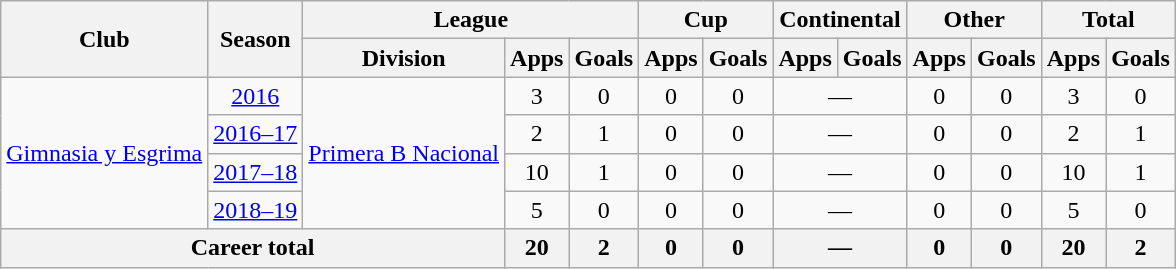<table class="wikitable" style="text-align:center">
<tr>
<th rowspan="2">Club</th>
<th rowspan="2">Season</th>
<th colspan="3">League</th>
<th colspan="2">Cup</th>
<th colspan="2">Continental</th>
<th colspan="2">Other</th>
<th colspan="2">Total</th>
</tr>
<tr>
<th>Division</th>
<th>Apps</th>
<th>Goals</th>
<th>Apps</th>
<th>Goals</th>
<th>Apps</th>
<th>Goals</th>
<th>Apps</th>
<th>Goals</th>
<th>Apps</th>
<th>Goals</th>
</tr>
<tr>
<td rowspan="4"><a href='#'>Gimnasia y Esgrima</a></td>
<td><a href='#'>2016</a></td>
<td rowspan="4"><a href='#'>Primera B Nacional</a></td>
<td>3</td>
<td>0</td>
<td>0</td>
<td>0</td>
<td colspan="2">—</td>
<td>0</td>
<td>0</td>
<td>3</td>
<td>0</td>
</tr>
<tr>
<td><a href='#'>2016–17</a></td>
<td>2</td>
<td>1</td>
<td>0</td>
<td>0</td>
<td colspan="2">—</td>
<td>0</td>
<td>0</td>
<td>2</td>
<td>1</td>
</tr>
<tr>
<td><a href='#'>2017–18</a></td>
<td>10</td>
<td>1</td>
<td>0</td>
<td>0</td>
<td colspan="2">—</td>
<td>0</td>
<td>0</td>
<td>10</td>
<td>1</td>
</tr>
<tr>
<td><a href='#'>2018–19</a></td>
<td>5</td>
<td>0</td>
<td>0</td>
<td>0</td>
<td colspan="2">—</td>
<td>0</td>
<td>0</td>
<td>5</td>
<td>0</td>
</tr>
<tr>
<th colspan="3">Career total</th>
<th>20</th>
<th>2</th>
<th>0</th>
<th>0</th>
<th colspan="2">—</th>
<th>0</th>
<th>0</th>
<th>20</th>
<th>2</th>
</tr>
</table>
